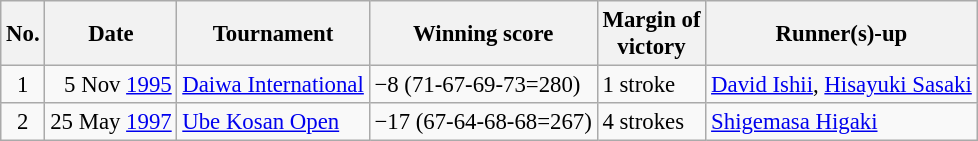<table class="wikitable" style="font-size:95%;">
<tr>
<th>No.</th>
<th>Date</th>
<th>Tournament</th>
<th>Winning score</th>
<th>Margin of<br>victory</th>
<th>Runner(s)-up</th>
</tr>
<tr>
<td align=center>1</td>
<td align=right>5 Nov <a href='#'>1995</a></td>
<td><a href='#'>Daiwa International</a></td>
<td>−8 (71-67-69-73=280)</td>
<td>1 stroke</td>
<td> <a href='#'>David Ishii</a>,  <a href='#'>Hisayuki Sasaki</a></td>
</tr>
<tr>
<td align=center>2</td>
<td align=right>25 May <a href='#'>1997</a></td>
<td><a href='#'>Ube Kosan Open</a></td>
<td>−17 (67-64-68-68=267)</td>
<td>4 strokes</td>
<td> <a href='#'>Shigemasa Higaki</a></td>
</tr>
</table>
